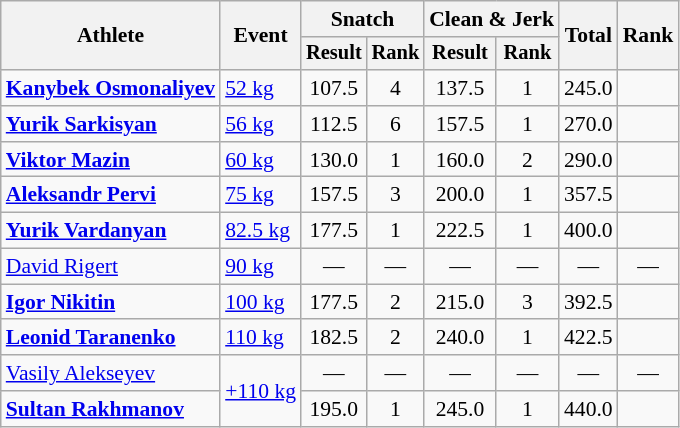<table class=wikitable style="text-align:center;font-size:90%">
<tr>
<th rowspan=2>Athlete</th>
<th rowspan=2>Event</th>
<th colspan=2>Snatch</th>
<th colspan=2>Clean & Jerk</th>
<th rowspan=2>Total</th>
<th rowspan=2>Rank</th>
</tr>
<tr style="font-size:95%">
<th>Result</th>
<th>Rank</th>
<th>Result</th>
<th>Rank</th>
</tr>
<tr>
<td align=left><strong><a href='#'>Kanybek Osmonaliyev</a></strong></td>
<td align=left><a href='#'>52 kg</a></td>
<td>107.5</td>
<td>4</td>
<td>137.5</td>
<td>1</td>
<td>245.0</td>
<td></td>
</tr>
<tr>
<td align=left><strong><a href='#'>Yurik Sarkisyan</a></strong></td>
<td align=left><a href='#'>56 kg</a></td>
<td>112.5</td>
<td>6</td>
<td>157.5</td>
<td>1</td>
<td>270.0</td>
<td></td>
</tr>
<tr>
<td align=left><strong><a href='#'>Viktor Mazin</a></strong></td>
<td align=left><a href='#'>60 kg</a></td>
<td>130.0</td>
<td>1</td>
<td>160.0</td>
<td>2</td>
<td>290.0</td>
<td></td>
</tr>
<tr>
<td align=left><strong><a href='#'>Aleksandr Pervi</a></strong></td>
<td align=left><a href='#'>75 kg</a></td>
<td>157.5</td>
<td>3</td>
<td>200.0</td>
<td>1</td>
<td>357.5</td>
<td></td>
</tr>
<tr>
<td align=left><strong><a href='#'>Yurik Vardanyan</a></strong></td>
<td align=left><a href='#'>82.5 kg</a></td>
<td>177.5</td>
<td>1</td>
<td>222.5</td>
<td>1</td>
<td>400.0</td>
<td></td>
</tr>
<tr>
<td align=left><a href='#'>David Rigert</a></td>
<td align=left><a href='#'>90 kg</a></td>
<td>—</td>
<td>—</td>
<td>—</td>
<td>—</td>
<td>—</td>
<td>—</td>
</tr>
<tr>
<td align=left><strong><a href='#'>Igor Nikitin</a></strong></td>
<td align=left><a href='#'>100 kg</a></td>
<td>177.5</td>
<td>2</td>
<td>215.0</td>
<td>3</td>
<td>392.5</td>
<td></td>
</tr>
<tr>
<td align=left><strong><a href='#'>Leonid Taranenko</a></strong></td>
<td align=left><a href='#'>110 kg</a></td>
<td>182.5</td>
<td>2</td>
<td>240.0</td>
<td>1</td>
<td>422.5</td>
<td></td>
</tr>
<tr>
<td align=left><a href='#'>Vasily Alekseyev</a></td>
<td rowspan=2 align=left><a href='#'>+110 kg</a></td>
<td>—</td>
<td>—</td>
<td>—</td>
<td>—</td>
<td>—</td>
<td>—</td>
</tr>
<tr>
<td align=left><strong><a href='#'>Sultan Rakhmanov</a></strong></td>
<td>195.0</td>
<td>1</td>
<td>245.0</td>
<td>1</td>
<td>440.0</td>
<td></td>
</tr>
</table>
